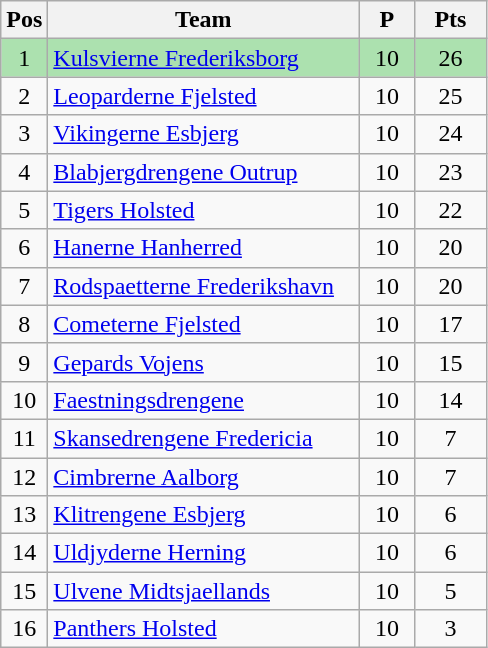<table class="wikitable" style="font-size: 100%">
<tr>
<th width=20>Pos</th>
<th width=200>Team</th>
<th width=30>P</th>
<th width=40>Pts</th>
</tr>
<tr align=center style="background:#ACE1AF;">
<td>1</td>
<td align="left"><a href='#'>Kulsvierne Frederiksborg</a></td>
<td>10</td>
<td>26</td>
</tr>
<tr align=center>
<td>2</td>
<td align="left"><a href='#'>Leoparderne Fjelsted</a></td>
<td>10</td>
<td>25</td>
</tr>
<tr align=center>
<td>3</td>
<td align="left"><a href='#'>Vikingerne Esbjerg</a></td>
<td>10</td>
<td>24</td>
</tr>
<tr align=center>
<td>4</td>
<td align="left"><a href='#'>Blabjergdrengene Outrup</a></td>
<td>10</td>
<td>23</td>
</tr>
<tr align=center>
<td>5</td>
<td align="left"><a href='#'>Tigers Holsted</a></td>
<td>10</td>
<td>22</td>
</tr>
<tr align=center>
<td>6</td>
<td align="left"><a href='#'>Hanerne Hanherred</a></td>
<td>10</td>
<td>20</td>
</tr>
<tr align=center>
<td>7</td>
<td align="left"><a href='#'>Rodspaetterne Frederikshavn</a></td>
<td>10</td>
<td>20</td>
</tr>
<tr align=center>
<td>8</td>
<td align="left"><a href='#'>Cometerne Fjelsted</a></td>
<td>10</td>
<td>17</td>
</tr>
<tr align=center>
<td>9</td>
<td align="left"><a href='#'>Gepards Vojens</a></td>
<td>10</td>
<td>15</td>
</tr>
<tr align=center>
<td>10</td>
<td align="left"><a href='#'>Faestningsdrengene</a></td>
<td>10</td>
<td>14</td>
</tr>
<tr align=center>
<td>11</td>
<td align="left"><a href='#'>Skansedrengene Fredericia</a></td>
<td>10</td>
<td>7</td>
</tr>
<tr align=center>
<td>12</td>
<td align="left"><a href='#'>Cimbrerne Aalborg</a></td>
<td>10</td>
<td>7</td>
</tr>
<tr align=center>
<td>13</td>
<td align="left"><a href='#'>Klitrengene Esbjerg</a></td>
<td>10</td>
<td>6</td>
</tr>
<tr align=center>
<td>14</td>
<td align="left"><a href='#'>Uldjyderne Herning</a></td>
<td>10</td>
<td>6</td>
</tr>
<tr align=center>
<td>15</td>
<td align="left"><a href='#'>Ulvene Midtsjaellands</a></td>
<td>10</td>
<td>5</td>
</tr>
<tr align=center>
<td>16</td>
<td align="left"><a href='#'>Panthers Holsted</a></td>
<td>10</td>
<td>3</td>
</tr>
</table>
